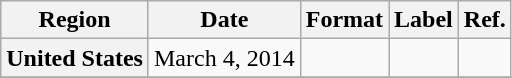<table class="wikitable plainrowheaders">
<tr>
<th scope="col">Region</th>
<th scope="col">Date</th>
<th scope="col">Format</th>
<th scope="col">Label</th>
<th scope="col">Ref.</th>
</tr>
<tr>
<th scope="row">United States</th>
<td>March 4, 2014</td>
<td></td>
<td></td>
<td></td>
</tr>
<tr>
</tr>
</table>
